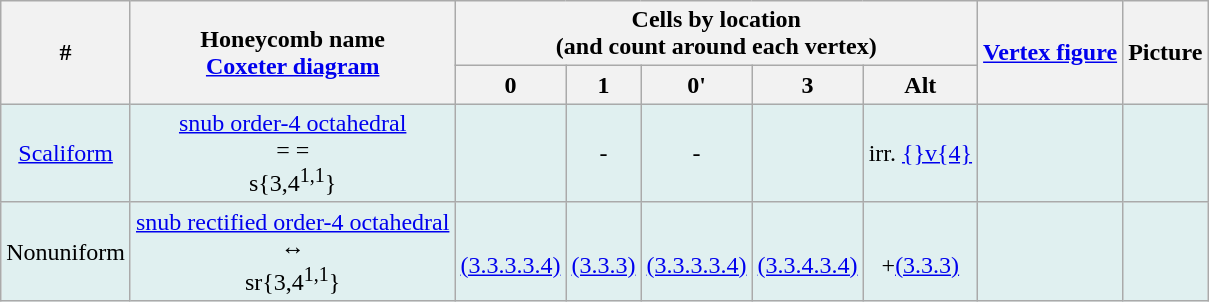<table class="wikitable">
<tr>
<th rowspan=2>#</th>
<th rowspan=2>Honeycomb name<br><a href='#'>Coxeter diagram</a></th>
<th colspan=5>Cells by location<br>(and count around each vertex)</th>
<th rowspan=2><a href='#'>Vertex figure</a></th>
<th rowspan=2>Picture</th>
</tr>
<tr>
<th>0<br></th>
<th>1<br></th>
<th>0'<br></th>
<th>3<br></th>
<th>Alt</th>
</tr>
<tr align=center  BGCOLOR="#e0f0f0">
<td><a href='#'>Scaliform</a></td>
<td><a href='#'>snub order-4 octahedral</a><br> =  = <br>s{3,4<sup>1,1</sup>}</td>
<td></td>
<td>-</td>
<td>-</td>
<td></td>
<td>irr. <a href='#'>{}v{4}</a></td>
<td></td>
<td></td>
</tr>
<tr align=center  BGCOLOR="#e0f0f0">
<td>Nonuniform</td>
<td><a href='#'>snub rectified order-4 octahedral</a><br> ↔ <br>sr{3,4<sup>1,1</sup>}</td>
<td><br><a href='#'>(3.3.3.3.4)</a></td>
<td><br><a href='#'>(3.3.3)</a></td>
<td><br><a href='#'>(3.3.3.3.4)</a></td>
<td><br><a href='#'>(3.3.4.3.4)</a></td>
<td><br>+<a href='#'>(3.3.3)</a></td>
<td></td>
<td></td>
</tr>
</table>
